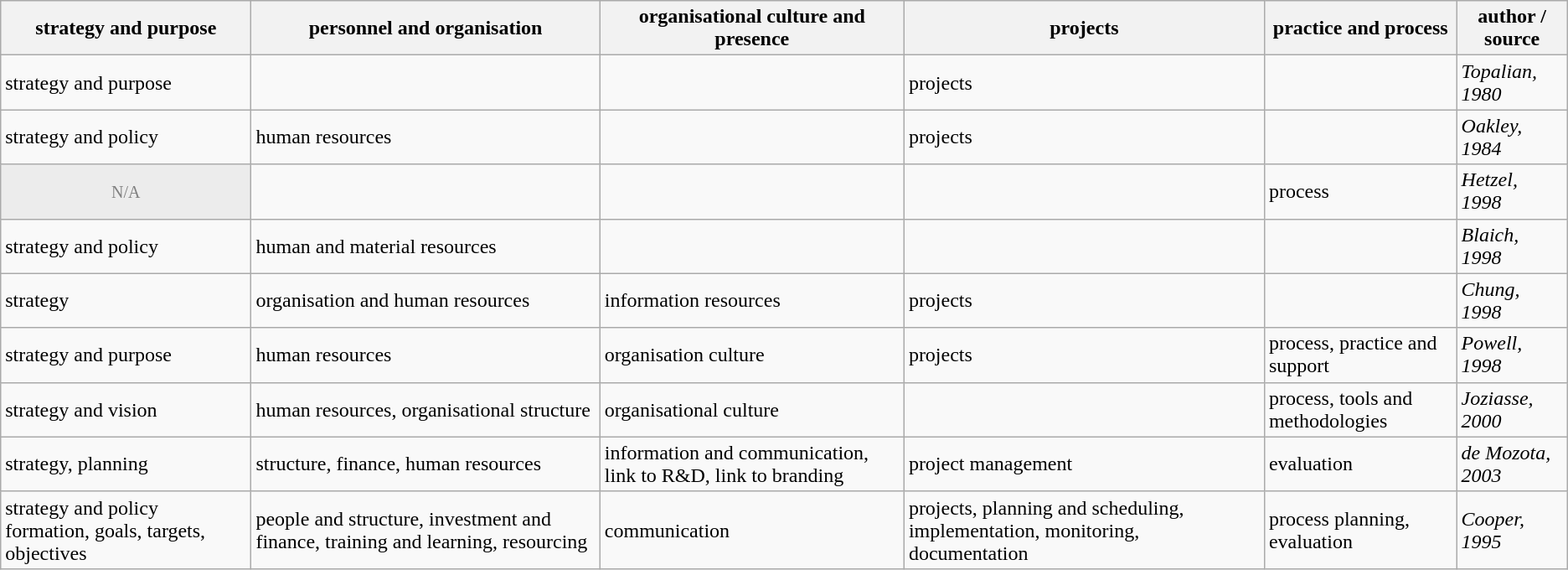<table class="wikitable">
<tr>
<th>strategy and purpose</th>
<th>personnel and organisation</th>
<th>organisational culture and presence</th>
<th>projects</th>
<th>practice and process</th>
<th>author / source</th>
</tr>
<tr>
<td>strategy and purpose</td>
<td></td>
<td></td>
<td>projects</td>
<td></td>
<td><em>Topalian, 1980</em> </td>
</tr>
<tr>
<td>strategy and policy</td>
<td>human resources</td>
<td></td>
<td>projects</td>
<td></td>
<td><em>Oakley, 1984</em> </td>
</tr>
<tr>
<td style="background: #ececec; color: grey; vertical-align: middle; text-align:center;" class="table-na"><small>N/A</small></td>
<td></td>
<td></td>
<td></td>
<td>process</td>
<td><em>Hetzel, 1998</em> </td>
</tr>
<tr>
<td>strategy and policy</td>
<td>human and material resources</td>
<td></td>
<td></td>
<td></td>
<td><em>Blaich, 1998</em> </td>
</tr>
<tr>
<td>strategy</td>
<td>organisation and human resources</td>
<td>information resources</td>
<td>projects</td>
<td></td>
<td><em>Chung, 1998</em> </td>
</tr>
<tr>
<td>strategy and purpose</td>
<td>human resources</td>
<td>organisation culture</td>
<td>projects</td>
<td>process, practice and support</td>
<td><em>Powell, 1998</em> </td>
</tr>
<tr>
<td>strategy and vision</td>
<td>human resources, organisational structure</td>
<td>organisational culture</td>
<td></td>
<td>process, tools and methodologies</td>
<td><em>Joziasse, 2000</em> </td>
</tr>
<tr>
<td>strategy, planning</td>
<td>structure, finance, human resources</td>
<td>information and communication, link to R&D, link to branding</td>
<td>project management</td>
<td>evaluation</td>
<td><em>de Mozota, 2003</em> </td>
</tr>
<tr>
<td>strategy and policy formation, goals, targets, objectives</td>
<td>people and structure, investment and finance, training and learning, resourcing</td>
<td>communication</td>
<td>projects, planning and scheduling, implementation, monitoring, documentation</td>
<td>process planning, evaluation</td>
<td><em>Cooper, 1995</em> </td>
</tr>
</table>
